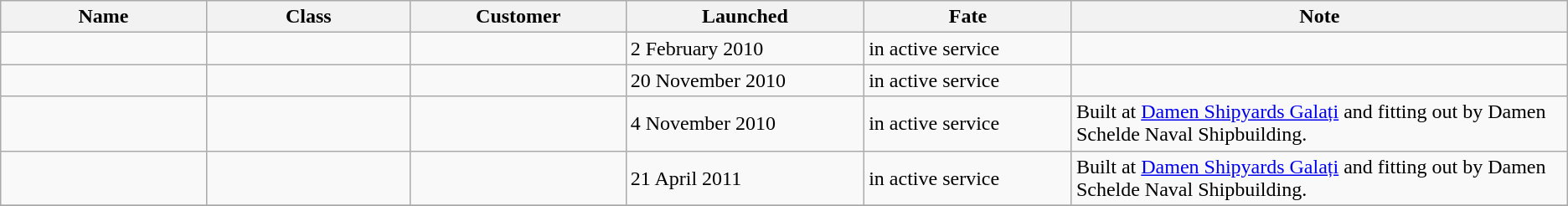<table class="wikitable mw-collapsible mw-collapsed">
<tr>
<th width="200">Name</th>
<th width="200">Class</th>
<th width="200">Customer</th>
<th width="225">Launched</th>
<th width="200">Fate</th>
<th width="500">Note</th>
</tr>
<tr>
<td></td>
<td></td>
<td></td>
<td>2 February 2010</td>
<td>in active service</td>
<td></td>
</tr>
<tr>
<td></td>
<td></td>
<td></td>
<td>20 November 2010</td>
<td>in active service</td>
<td></td>
</tr>
<tr>
<td></td>
<td></td>
<td></td>
<td>4 November 2010</td>
<td>in active service</td>
<td>Built at <a href='#'>Damen Shipyards Galați</a> and fitting out by Damen Schelde Naval Shipbuilding.</td>
</tr>
<tr>
<td></td>
<td></td>
<td></td>
<td>21 April 2011</td>
<td>in active service</td>
<td>Built at <a href='#'>Damen Shipyards Galați</a> and fitting out by Damen Schelde Naval Shipbuilding.</td>
</tr>
<tr>
</tr>
</table>
